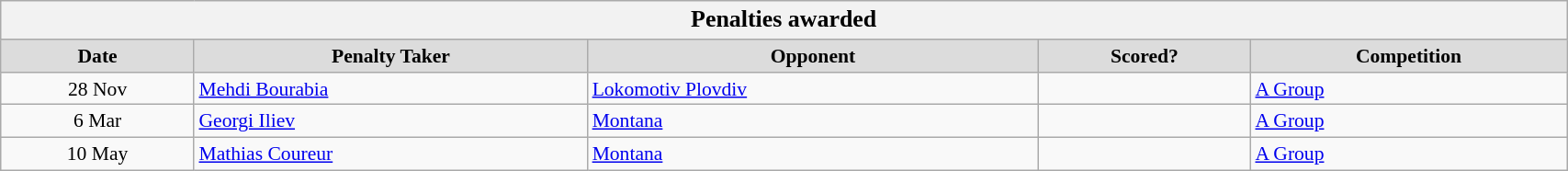<table class="wikitable"  style="font-size:90%; width:90%;">
<tr>
<th colspan="5" style="font-size:120%">Penalties awarded</th>
</tr>
<tr>
<th style="background:#dcdcdc;">Date</th>
<th style="background:#dcdcdc;">Penalty Taker</th>
<th style="background:#dcdcdc;">Opponent</th>
<th style="background:#dcdcdc;">Scored?</th>
<th style="background:#dcdcdc;">Competition</th>
</tr>
<tr>
<td style="text-align:center;">28 Nov</td>
<td> <a href='#'>Mehdi Bourabia</a></td>
<td><a href='#'>Lokomotiv Plovdiv</a></td>
<td style="text-align:center;"></td>
<td><a href='#'>A Group</a></td>
</tr>
<tr>
<td style="text-align:center;">6 Mar</td>
<td> <a href='#'>Georgi Iliev</a></td>
<td><a href='#'>Montana</a></td>
<td style="text-align:center;"></td>
<td><a href='#'>A Group</a></td>
</tr>
<tr>
<td style="text-align:center;">10 May</td>
<td> <a href='#'>Mathias Coureur</a></td>
<td><a href='#'>Montana</a></td>
<td style="text-align:center;"></td>
<td><a href='#'>A Group</a></td>
</tr>
</table>
